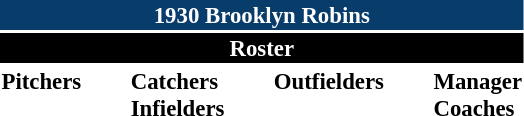<table class="toccolours" style="font-size: 95%;">
<tr>
<th colspan="10" style="background-color: #083c6b; color: white; text-align: center;">1930 Brooklyn Robins</th>
</tr>
<tr>
<td colspan="10" style="background-color: black; color: white; text-align: center;"><strong>Roster</strong></td>
</tr>
<tr>
<td valign="top"><strong>Pitchers</strong><br>











</td>
<td width="25px"></td>
<td valign="top"><strong>Catchers</strong><br>


<strong>Infielders</strong>







</td>
<td width="25px"></td>
<td valign="top"><strong>Outfielders</strong><br>




</td>
<td width="25px"></td>
<td valign="top"><strong>Manager</strong><br>
<strong>Coaches</strong>

</td>
</tr>
</table>
